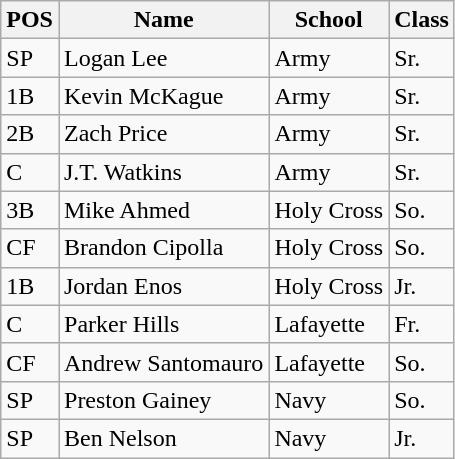<table class=wikitable>
<tr>
<th>POS</th>
<th>Name</th>
<th>School</th>
<th>Class</th>
</tr>
<tr>
<td>SP</td>
<td>Logan Lee</td>
<td>Army</td>
<td>Sr.</td>
</tr>
<tr>
<td>1B</td>
<td>Kevin McKague</td>
<td>Army</td>
<td>Sr.</td>
</tr>
<tr>
<td>2B</td>
<td>Zach Price</td>
<td>Army</td>
<td>Sr.</td>
</tr>
<tr>
<td>C</td>
<td>J.T. Watkins</td>
<td>Army</td>
<td>Sr.</td>
</tr>
<tr>
<td>3B</td>
<td>Mike Ahmed</td>
<td>Holy Cross</td>
<td>So.</td>
</tr>
<tr>
<td>CF</td>
<td>Brandon Cipolla</td>
<td>Holy Cross</td>
<td>So.</td>
</tr>
<tr>
<td>1B</td>
<td>Jordan Enos</td>
<td>Holy Cross</td>
<td>Jr.</td>
</tr>
<tr>
<td>C</td>
<td>Parker Hills</td>
<td>Lafayette</td>
<td>Fr.</td>
</tr>
<tr>
<td>CF</td>
<td>Andrew Santomauro</td>
<td>Lafayette</td>
<td>So.</td>
</tr>
<tr>
<td>SP</td>
<td>Preston Gainey</td>
<td>Navy</td>
<td>So.</td>
</tr>
<tr>
<td>SP</td>
<td>Ben Nelson</td>
<td>Navy</td>
<td>Jr.</td>
</tr>
</table>
